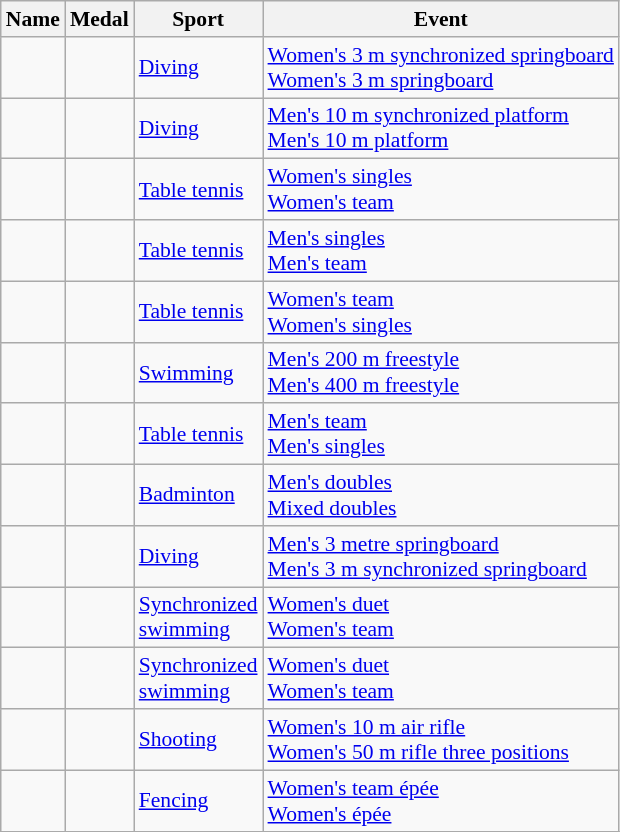<table class="wikitable sortable" style="font-size:90%">
<tr>
<th>Name</th>
<th>Medal</th>
<th>Sport</th>
<th>Event</th>
</tr>
<tr>
<td></td>
<td><br></td>
<td><a href='#'>Diving</a></td>
<td><a href='#'>Women's 3 m synchronized springboard</a><br> <a href='#'>Women's 3 m springboard</a></td>
</tr>
<tr>
<td></td>
<td><br></td>
<td><a href='#'>Diving</a></td>
<td><a href='#'>Men's 10 m synchronized platform</a><br> <a href='#'>Men's 10 m platform</a></td>
</tr>
<tr>
<td></td>
<td><br></td>
<td><a href='#'>Table tennis</a></td>
<td><a href='#'>Women's singles</a><br> <a href='#'>Women's team</a></td>
</tr>
<tr>
<td></td>
<td><br></td>
<td><a href='#'>Table tennis</a></td>
<td><a href='#'>Men's singles</a><br> <a href='#'>Men's team</a></td>
</tr>
<tr>
<td></td>
<td><br></td>
<td><a href='#'>Table tennis</a></td>
<td><a href='#'>Women's team</a><br> <a href='#'>Women's singles</a></td>
</tr>
<tr>
<td></td>
<td><br></td>
<td><a href='#'>Swimming</a></td>
<td><a href='#'>Men's 200 m freestyle</a><br> <a href='#'>Men's 400 m freestyle</a></td>
</tr>
<tr>
<td></td>
<td><br></td>
<td><a href='#'>Table tennis</a></td>
<td><a href='#'>Men's team</a><br> <a href='#'>Men's singles</a></td>
</tr>
<tr>
<td></td>
<td><br></td>
<td><a href='#'>Badminton</a></td>
<td><a href='#'>Men's doubles</a><br> <a href='#'>Mixed doubles</a></td>
</tr>
<tr>
<td></td>
<td><br></td>
<td><a href='#'>Diving</a></td>
<td><a href='#'>Men's 3 metre springboard</a><br> <a href='#'>Men's 3 m synchronized springboard</a></td>
</tr>
<tr>
<td></td>
<td><br></td>
<td><a href='#'>Synchronized<br>swimming</a></td>
<td><a href='#'>Women's duet</a><br> <a href='#'>Women's team</a></td>
</tr>
<tr>
<td></td>
<td><br></td>
<td><a href='#'>Synchronized<br>swimming</a></td>
<td><a href='#'>Women's duet</a><br> <a href='#'>Women's team</a></td>
</tr>
<tr>
<td></td>
<td><br></td>
<td><a href='#'>Shooting</a></td>
<td><a href='#'>Women's 10 m air rifle</a><br> <a href='#'>Women's 50 m rifle three positions</a></td>
</tr>
<tr>
<td></td>
<td><br></td>
<td><a href='#'>Fencing</a></td>
<td><a href='#'>Women's team épée</a><br> <a href='#'>Women's épée</a></td>
</tr>
<tr>
</tr>
</table>
